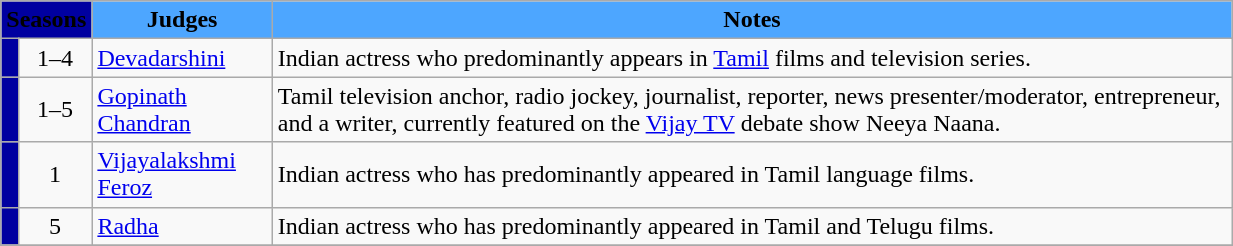<table class="wikitable" width="65%">
<tr>
<th scope="col" style ="background: #0000A0;"style="background: #0000A0 ;color:white"  colspan="2">Seasons</th>
<th scope="col" style ="background: #4da6ff;"style="background: #0000A0 ;color:white">Judges</th>
<th scope="col" style ="background: #4da6ff;"style="background: #0000A0 ;color:white">Notes</th>
</tr>
<tr>
<td style="background: #0000A0"></td>
<td rowspan="1"align="center">1–4</td>
<td><a href='#'>Devadarshini</a></td>
<td>Indian actress who predominantly appears in <a href='#'>Tamil</a> films and television series.</td>
</tr>
<tr>
<td style="background: #0000A0"></td>
<td rowspan="1"align="center">1–5</td>
<td><a href='#'>Gopinath Chandran</a></td>
<td>Tamil television anchor, radio jockey, journalist, reporter, news presenter/moderator, entrepreneur, and a writer, currently featured on the <a href='#'>Vijay TV</a> debate show Neeya Naana.</td>
</tr>
<tr>
<td style="background: #0000A0"></td>
<td rowspan="1"align="center">1</td>
<td><a href='#'>Vijayalakshmi Feroz</a></td>
<td>Indian actress who has predominantly appeared in Tamil language films.</td>
</tr>
<tr>
<td style="background: #0000A0"></td>
<td rowspan="1"align="center">5</td>
<td><a href='#'>Radha</a></td>
<td>Indian actress who has predominantly appeared in Tamil and Telugu films.</td>
</tr>
<tr>
</tr>
</table>
